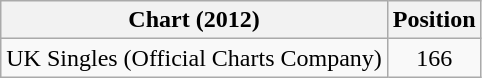<table class="wikitable">
<tr>
<th>Chart (2012)</th>
<th>Position</th>
</tr>
<tr>
<td>UK Singles (Official Charts Company)</td>
<td style="text-align:center;">166</td>
</tr>
</table>
